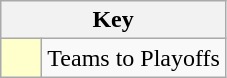<table class="wikitable" style="text-align: center;">
<tr>
<th colspan=2>Key</th>
</tr>
<tr>
<td style="background:#ffffcc; width:20px;"></td>
<td align=left>Teams to Playoffs</td>
</tr>
</table>
